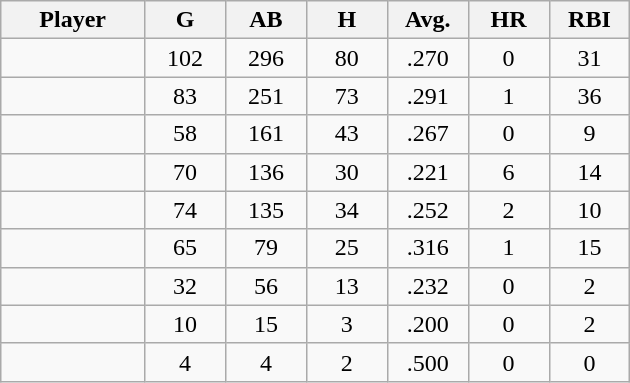<table class="wikitable sortable">
<tr>
<th bgcolor="#DDDDFF" width="16%">Player</th>
<th bgcolor="#DDDDFF" width="9%">G</th>
<th bgcolor="#DDDDFF" width="9%">AB</th>
<th bgcolor="#DDDDFF" width="9%">H</th>
<th bgcolor="#DDDDFF" width="9%">Avg.</th>
<th bgcolor="#DDDDFF" width="9%">HR</th>
<th bgcolor="#DDDDFF" width="9%">RBI</th>
</tr>
<tr align="center">
<td></td>
<td>102</td>
<td>296</td>
<td>80</td>
<td>.270</td>
<td>0</td>
<td>31</td>
</tr>
<tr align="center">
<td></td>
<td>83</td>
<td>251</td>
<td>73</td>
<td>.291</td>
<td>1</td>
<td>36</td>
</tr>
<tr align="center">
<td></td>
<td>58</td>
<td>161</td>
<td>43</td>
<td>.267</td>
<td>0</td>
<td>9</td>
</tr>
<tr align="center">
<td></td>
<td>70</td>
<td>136</td>
<td>30</td>
<td>.221</td>
<td>6</td>
<td>14</td>
</tr>
<tr align="center">
<td></td>
<td>74</td>
<td>135</td>
<td>34</td>
<td>.252</td>
<td>2</td>
<td>10</td>
</tr>
<tr align="center">
<td></td>
<td>65</td>
<td>79</td>
<td>25</td>
<td>.316</td>
<td>1</td>
<td>15</td>
</tr>
<tr align="center">
<td></td>
<td>32</td>
<td>56</td>
<td>13</td>
<td>.232</td>
<td>0</td>
<td>2</td>
</tr>
<tr align="center">
<td></td>
<td>10</td>
<td>15</td>
<td>3</td>
<td>.200</td>
<td>0</td>
<td>2</td>
</tr>
<tr align="center">
<td></td>
<td>4</td>
<td>4</td>
<td>2</td>
<td>.500</td>
<td>0</td>
<td>0</td>
</tr>
</table>
